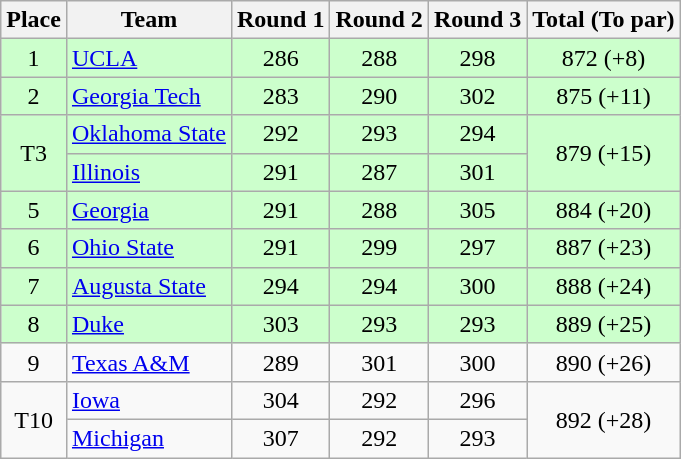<table class="wikitable" style="text-align:center">
<tr>
<th>Place</th>
<th>Team</th>
<th>Round 1</th>
<th>Round 2</th>
<th>Round 3</th>
<th>Total (To par)</th>
</tr>
<tr style="background:#ccffcc;">
<td>1</td>
<td align=left><a href='#'>UCLA</a></td>
<td>286</td>
<td>288</td>
<td>298</td>
<td>872 (+8)</td>
</tr>
<tr style="background:#ccffcc;">
<td>2</td>
<td align=left><a href='#'>Georgia Tech</a></td>
<td>283</td>
<td>290</td>
<td>302</td>
<td>875 (+11)</td>
</tr>
<tr style="background:#ccffcc;">
<td rowspan=2>T3</td>
<td align=left><a href='#'>Oklahoma State</a></td>
<td>292</td>
<td>293</td>
<td>294</td>
<td rowspan=2>879 (+15)</td>
</tr>
<tr style="background:#ccffcc;">
<td align=left><a href='#'>Illinois</a></td>
<td>291</td>
<td>287</td>
<td>301</td>
</tr>
<tr style="background:#ccffcc;">
<td>5</td>
<td align=left><a href='#'>Georgia</a></td>
<td>291</td>
<td>288</td>
<td>305</td>
<td>884 (+20)</td>
</tr>
<tr style="background:#ccffcc;">
<td>6</td>
<td align=left><a href='#'>Ohio State</a></td>
<td>291</td>
<td>299</td>
<td>297</td>
<td>887 (+23)</td>
</tr>
<tr style="background:#ccffcc;">
<td>7</td>
<td align=left><a href='#'>Augusta State</a></td>
<td>294</td>
<td>294</td>
<td>300</td>
<td>888 (+24)</td>
</tr>
<tr style="background:#ccffcc;">
<td>8</td>
<td align=left><a href='#'>Duke</a></td>
<td>303</td>
<td>293</td>
<td>293</td>
<td>889 (+25)</td>
</tr>
<tr>
<td>9</td>
<td align=left><a href='#'>Texas A&M</a></td>
<td>289</td>
<td>301</td>
<td>300</td>
<td>890 (+26)</td>
</tr>
<tr>
<td rowspan=2>T10</td>
<td align=left><a href='#'>Iowa</a></td>
<td>304</td>
<td>292</td>
<td>296</td>
<td rowspan=2>892 (+28)</td>
</tr>
<tr>
<td align=left><a href='#'>Michigan</a></td>
<td>307</td>
<td>292</td>
<td>293</td>
</tr>
</table>
